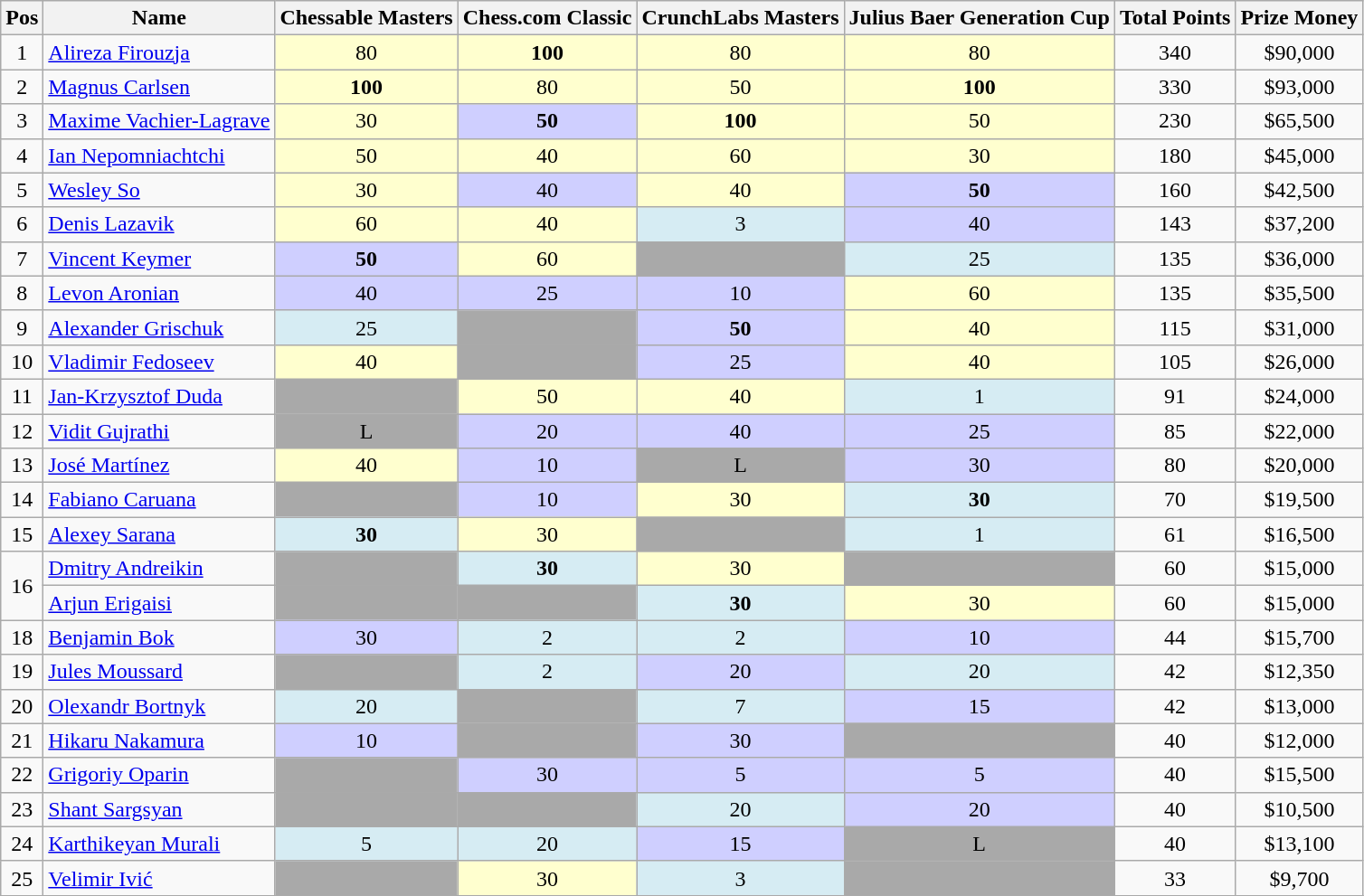<table class="wikitable sortable" style="text-align:center">
<tr>
<th>Pos</th>
<th>Name</th>
<th>Chessable Masters</th>
<th>Chess.com Classic</th>
<th>CrunchLabs Masters</th>
<th>Julius Baer Generation Cup</th>
<th>Total Points</th>
<th>Prize Money</th>
</tr>
<tr>
<td>1</td>
<td style="text-align:left;"> <a href='#'>Alireza Firouzja</a></td>
<td style="background:#ffffcf;">80</td>
<td style="background:#ffffcf;"><strong>100</strong></td>
<td style="background:#ffffcf;">80</td>
<td style="background:#ffffcf;">80</td>
<td>340</td>
<td>$90,000</td>
</tr>
<tr>
<td>2</td>
<td style="text-align:left;"> <a href='#'>Magnus Carlsen</a></td>
<td style="background:#ffffcf;"><strong>100</strong></td>
<td style="background:#ffffcf;">80</td>
<td style="background:#ffffcf;">50</td>
<td style="background:#ffffcf;"><strong>100</strong></td>
<td>330</td>
<td>$93,000</td>
</tr>
<tr>
<td>3</td>
<td style="text-align:left;"> <a href='#'>Maxime Vachier-Lagrave</a></td>
<td style="background:#ffffcf;">30</td>
<td style="background:#cfcfff;"><strong>50</strong></td>
<td style="background:#ffffcf;"><strong>100</strong></td>
<td style="background:#ffffcf;">50</td>
<td>230</td>
<td>$65,500</td>
</tr>
<tr>
<td>4</td>
<td style="text-align:left;"> <a href='#'>Ian Nepomniachtchi</a></td>
<td style="background:#ffffcf;">50</td>
<td style="background:#ffffcf;">40</td>
<td style="background:#ffffcf;">60</td>
<td style="background:#ffffcf;">30</td>
<td>180</td>
<td>$45,000</td>
</tr>
<tr>
<td>5</td>
<td style="text-align:left;"> <a href='#'>Wesley So</a></td>
<td style="background:#ffffcf;">30</td>
<td style="background:#cfcfff;">40</td>
<td style="background:#ffffcf;">40</td>
<td style="background:#cfcfff;"><strong>50</strong></td>
<td>160</td>
<td>$42,500</td>
</tr>
<tr>
<td>6</td>
<td style="text-align:left;"> <a href='#'>Denis Lazavik</a></td>
<td style="background:#ffffcf;">60</td>
<td style="background:#ffffcf;">40</td>
<td style="background:#d6ecf3;">3</td>
<td style="background:#cfcfff;">40</td>
<td>143</td>
<td>$37,200</td>
</tr>
<tr>
<td>7</td>
<td style="text-align:left;"> <a href='#'>Vincent Keymer</a></td>
<td style="background:#cfcfff;"><strong>50</strong></td>
<td style="background:#ffffcf;">60</td>
<td style="background:#a9a9a9;"></td>
<td style="background:#d6ecf3;">25</td>
<td>135</td>
<td>$36,000</td>
</tr>
<tr>
<td>8</td>
<td style="text-align:left;"> <a href='#'>Levon Aronian</a></td>
<td style="background:#cfcfff;">40</td>
<td style="background:#cfcfff;">25</td>
<td style="background:#cfcfff;">10</td>
<td style="background:#ffffcf;">60</td>
<td>135</td>
<td>$35,500</td>
</tr>
<tr>
<td>9</td>
<td style="text-align:left;"> <a href='#'>Alexander Grischuk</a></td>
<td style="background:#d6ecf3;">25</td>
<td style="background:#a9a9a9;"></td>
<td style="background:#cfcfff;"><strong>50</strong></td>
<td style="background:#ffffcf;">40</td>
<td>115</td>
<td>$31,000</td>
</tr>
<tr>
<td>10</td>
<td style="text-align:left;"> <a href='#'>Vladimir Fedoseev</a></td>
<td style="background:#ffffcf;">40</td>
<td style="background:#a9a9a9;"></td>
<td style="background:#cfcfff;">25</td>
<td style="background:#ffffcf;">40</td>
<td>105</td>
<td>$26,000</td>
</tr>
<tr>
<td>11</td>
<td style="text-align:left;"> <a href='#'>Jan-Krzysztof Duda</a></td>
<td style="background:#a9a9a9;"></td>
<td style="background:#ffffcf;">50</td>
<td style="background:#ffffcf;">40</td>
<td style="background:#d6ecf3;">1</td>
<td>91</td>
<td>$24,000</td>
</tr>
<tr>
<td>12</td>
<td style="text-align:left;"> <a href='#'>Vidit Gujrathi</a></td>
<td style="background:#a9a9a9;">L</td>
<td style="background:#cfcfff;">20</td>
<td style="background:#cfcfff;">40</td>
<td style="background:#cfcfff;">25</td>
<td>85</td>
<td>$22,000</td>
</tr>
<tr>
<td>13</td>
<td style="text-align:left;"> <a href='#'>José Martínez</a></td>
<td style="background:#ffffcf;">40</td>
<td style="background:#cfcfff;">10</td>
<td style="background:#a9a9a9;">L</td>
<td style="background:#cfcfff;">30</td>
<td>80</td>
<td>$20,000</td>
</tr>
<tr>
<td>14</td>
<td style="text-align:left;"> <a href='#'>Fabiano Caruana</a></td>
<td style="background:#a9a9a9;"></td>
<td style="background:#cfcfff;">10</td>
<td style="background:#ffffcf;">30</td>
<td style="background:#d6ecf3;"><strong>30</strong></td>
<td>70</td>
<td>$19,500</td>
</tr>
<tr>
<td>15</td>
<td style="text-align:left;"> <a href='#'>Alexey Sarana</a></td>
<td style="background:#d6ecf3;"><strong>30</strong></td>
<td style="background:#ffffcf;">30</td>
<td style="background:#a9a9a9;"></td>
<td style="background:#d6ecf3;">1</td>
<td>61</td>
<td>$16,500</td>
</tr>
<tr>
<td rowspan=2>16</td>
<td style="text-align:left;"> <a href='#'>Dmitry Andreikin</a></td>
<td style="background:#a9a9a9;"></td>
<td style="background:#d6ecf3;"><strong>30</strong></td>
<td style="background:#ffffcf;">30</td>
<td style="background:#a9a9a9;"></td>
<td>60</td>
<td>$15,000</td>
</tr>
<tr>
<td style="text-align:left;"> <a href='#'>Arjun Erigaisi</a></td>
<td style="background:#a9a9a9;"></td>
<td style="background:#a9a9a9;"></td>
<td style="background:#d6ecf3;"><strong>30</strong></td>
<td style="background:#ffffcf;">30</td>
<td>60</td>
<td>$15,000</td>
</tr>
<tr>
<td>18</td>
<td style="text-align:left;"> <a href='#'>Benjamin Bok</a></td>
<td style="background:#cfcfff;">30</td>
<td style="background:#d6ecf3;">2</td>
<td style="background:#d6ecf3;">2</td>
<td style="background:#cfcfff;">10</td>
<td>44</td>
<td>$15,700</td>
</tr>
<tr>
<td>19</td>
<td style="text-align:left;"> <a href='#'>Jules Moussard</a></td>
<td style="background:#a9a9a9;"></td>
<td style="background:#d6ecf3;">2</td>
<td style="background:#cfcfff;">20</td>
<td style="background:#d6ecf3;">20</td>
<td>42</td>
<td>$12,350</td>
</tr>
<tr>
<td>20</td>
<td style="text-align:left;"> <a href='#'>Olexandr Bortnyk</a></td>
<td style="background:#d6ecf3;">20</td>
<td style="background:#a9a9a9;"></td>
<td style="background:#d6ecf3;">7</td>
<td style="background:#cfcfff;">15</td>
<td>42</td>
<td>$13,000</td>
</tr>
<tr>
<td>21</td>
<td style="text-align:left;"> <a href='#'>Hikaru Nakamura</a></td>
<td style="background:#cfcfff;">10</td>
<td style="background:#a9a9a9;"></td>
<td style="background:#cfcfff;">30</td>
<td style="background:#a9a9a9;"></td>
<td>40</td>
<td>$12,000</td>
</tr>
<tr>
<td>22</td>
<td style="text-align:left;"> <a href='#'>Grigoriy Oparin</a></td>
<td style="background:#a9a9a9;"></td>
<td style="background:#cfcfff;">30</td>
<td style="background:#cfcfff;">5</td>
<td style="background:#cfcfff;">5</td>
<td>40</td>
<td>$15,500</td>
</tr>
<tr>
<td>23</td>
<td style="text-align:left;"> <a href='#'>Shant Sargsyan</a></td>
<td style="background:#a9a9a9;"></td>
<td style="background:#a9a9a9;"></td>
<td style="background:#d6ecf3;">20</td>
<td style="background:#cfcfff;">20</td>
<td>40</td>
<td>$10,500</td>
</tr>
<tr>
<td>24</td>
<td style="text-align:left;"> <a href='#'>Karthikeyan Murali</a></td>
<td style="background:#d6ecf3;">5</td>
<td style="background:#d6ecf3;">20</td>
<td style="background:#cfcfff;">15</td>
<td style="background:#a9a9a9;">L</td>
<td>40</td>
<td>$13,100</td>
</tr>
<tr>
<td>25</td>
<td style="text-align:left;"> <a href='#'>Velimir Ivić</a></td>
<td style="background:#a9a9a9;"></td>
<td style="background:#ffffcf;">30</td>
<td style="background:#d6ecf3;">3</td>
<td style="background:#a9a9a9;"></td>
<td>33</td>
<td>$9,700</td>
</tr>
<tr>
</tr>
</table>
